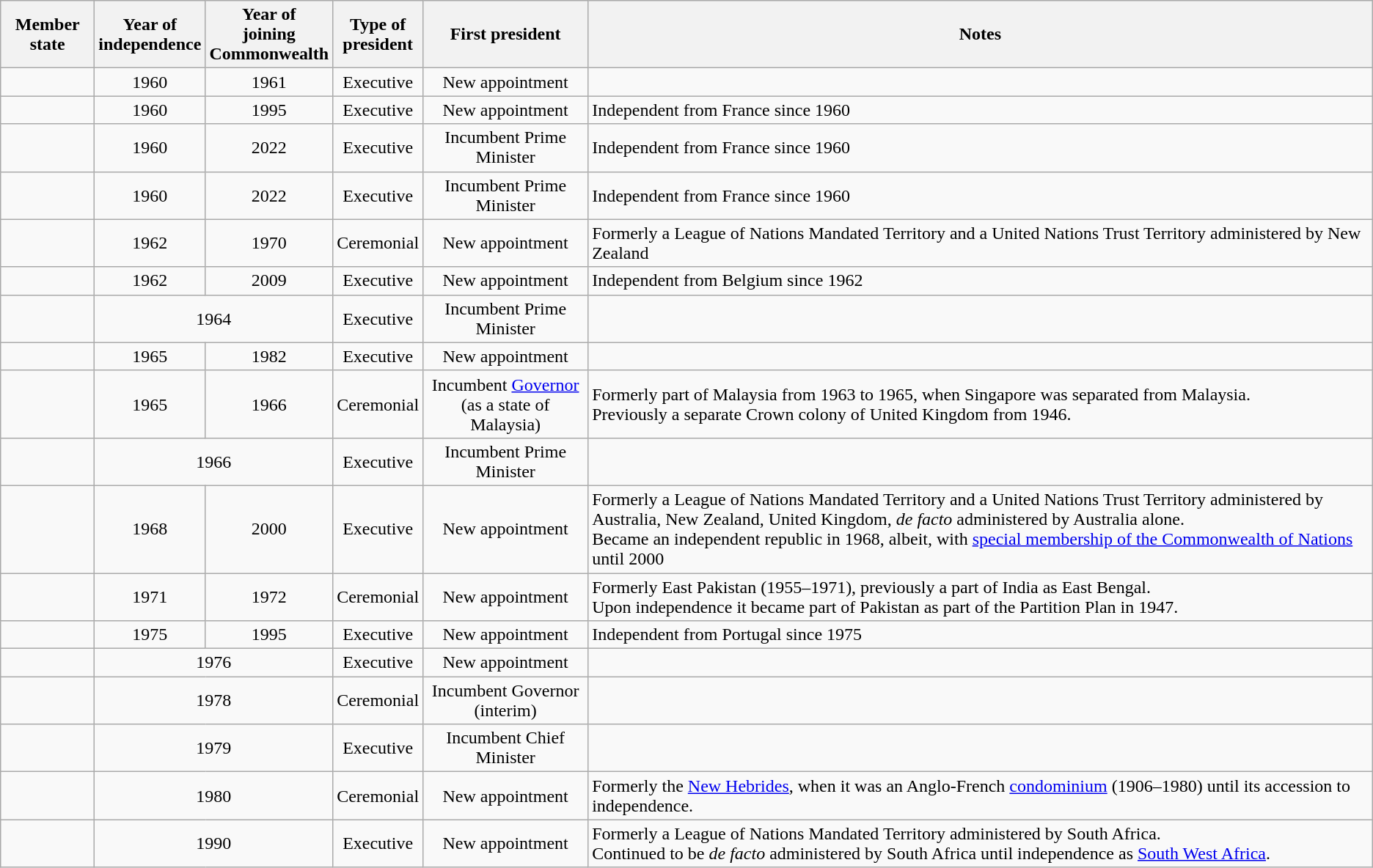<table class="wikitable sortable">
<tr>
<th>Member state</th>
<th>Year of<br>independence</th>
<th>Year of<br>joining<br>Commonwealth</th>
<th>Type of<br>president</th>
<th>First president</th>
<th>Notes</th>
</tr>
<tr>
<td></td>
<td align="center">1960</td>
<td align="center">1961</td>
<td align="center">Executive</td>
<td align="center">New appointment</td>
<td></td>
</tr>
<tr>
<td></td>
<td align="center">1960</td>
<td align="center">1995</td>
<td align="center">Executive</td>
<td align="center">New appointment</td>
<td>Independent from France since 1960</td>
</tr>
<tr>
<td></td>
<td align="center">1960</td>
<td align="center">2022</td>
<td align="center">Executive</td>
<td align="center">Incumbent Prime Minister</td>
<td>Independent from France since 1960</td>
</tr>
<tr>
<td></td>
<td align="center">1960</td>
<td align="center">2022</td>
<td align="center">Executive</td>
<td align="center">Incumbent Prime Minister</td>
<td>Independent from France since 1960</td>
</tr>
<tr>
<td></td>
<td align="center">1962</td>
<td align="center">1970</td>
<td align="center">Ceremonial</td>
<td align="center">New appointment</td>
<td>Formerly a League of Nations Mandated Territory and a United Nations Trust Territory administered by New Zealand</td>
</tr>
<tr>
<td></td>
<td align="center">1962</td>
<td align="center">2009</td>
<td align="center">Executive</td>
<td align="center">New appointment</td>
<td>Independent from Belgium since 1962</td>
</tr>
<tr>
<td></td>
<td colspan="2" align="center">1964</td>
<td align="center">Executive</td>
<td align="center">Incumbent Prime Minister</td>
<td></td>
</tr>
<tr>
<td></td>
<td align="center">1965</td>
<td align="center">1982</td>
<td align="center">Executive</td>
<td align="center">New appointment</td>
<td></td>
</tr>
<tr>
<td></td>
<td align="center">1965</td>
<td align="center">1966</td>
<td align="center">Ceremonial</td>
<td align="center">Incumbent <a href='#'>Governor</a><br>(as a state of Malaysia)</td>
<td>Formerly part of Malaysia from 1963 to 1965, when Singapore was separated from Malaysia.<br>Previously a separate Crown colony of United Kingdom from 1946.</td>
</tr>
<tr>
<td></td>
<td colspan="2" align="center">1966</td>
<td align="center">Executive</td>
<td align="center">Incumbent Prime Minister</td>
<td></td>
</tr>
<tr>
<td></td>
<td align="center">1968</td>
<td align="center">2000</td>
<td align="center">Executive</td>
<td align="center">New appointment</td>
<td>Formerly a League of Nations Mandated Territory and a United Nations Trust Territory administered by Australia, New Zealand, United Kingdom, <em>de facto</em> administered by Australia alone.<br>Became an independent republic in 1968, albeit, with <a href='#'>special membership of the Commonwealth of Nations</a> until 2000</td>
</tr>
<tr>
<td></td>
<td align="center">1971</td>
<td align="center">1972</td>
<td align="center">Ceremonial</td>
<td align="center">New appointment</td>
<td>Formerly East Pakistan (1955–1971), previously a part of India as East Bengal.<br>Upon independence it became part of Pakistan as part of the Partition Plan in 1947.</td>
</tr>
<tr>
<td></td>
<td align="center">1975</td>
<td align="center">1995</td>
<td align="center">Executive</td>
<td align="center">New appointment</td>
<td>Independent from Portugal since 1975</td>
</tr>
<tr>
<td></td>
<td colspan="2" align="center">1976</td>
<td align="center">Executive</td>
<td align="center">New appointment</td>
<td></td>
</tr>
<tr>
<td></td>
<td colspan="2" align="center">1978</td>
<td align="center">Ceremonial</td>
<td align="center">Incumbent Governor (interim)</td>
<td></td>
</tr>
<tr>
<td></td>
<td colspan="2" align="center">1979</td>
<td align="center">Executive</td>
<td align="center">Incumbent Chief Minister</td>
<td></td>
</tr>
<tr>
<td></td>
<td colspan="2" align="center">1980</td>
<td align="center">Ceremonial</td>
<td align="center">New appointment</td>
<td>Formerly the <a href='#'>New Hebrides</a>, when it was an Anglo-French <a href='#'>condominium</a> (1906–1980) until its accession to independence.</td>
</tr>
<tr>
<td></td>
<td colspan="2" align="center">1990</td>
<td align="center">Executive</td>
<td align="center">New appointment</td>
<td>Formerly a League of Nations Mandated Territory administered by South Africa.<br>Continued to be <em>de facto</em> administered by South Africa until independence as <a href='#'>South West Africa</a>.</td>
</tr>
</table>
